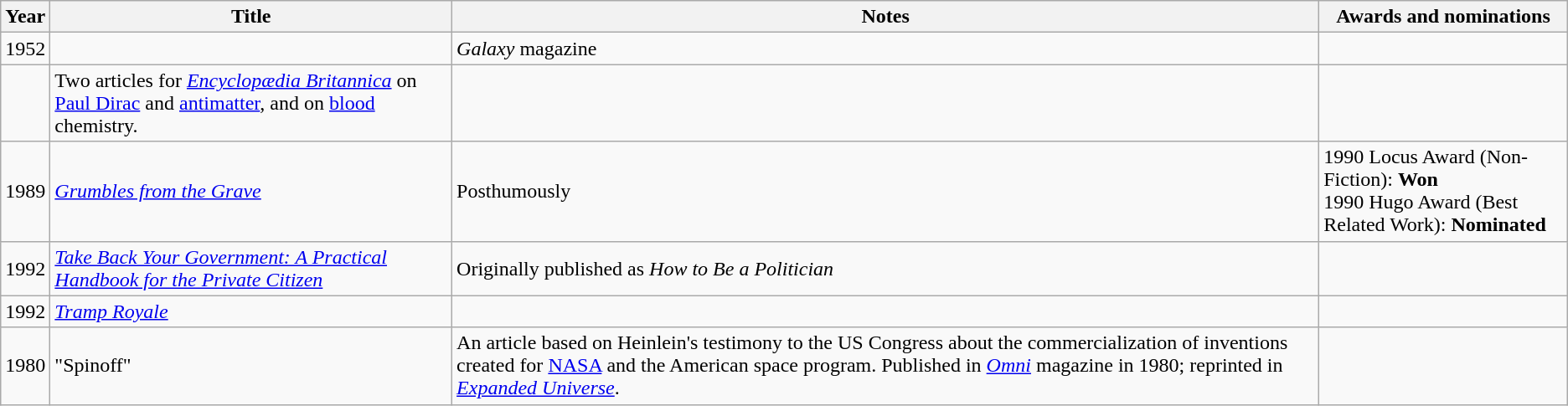<table class="wikitable">
<tr>
<th>Year</th>
<th>Title</th>
<th>Notes</th>
<th>Awards and nominations</th>
</tr>
<tr>
<td>1952</td>
<td></td>
<td><em>Galaxy</em> magazine</td>
<td></td>
</tr>
<tr>
<td></td>
<td>Two articles for <em><a href='#'>Encyclopædia Britannica</a></em> on <a href='#'>Paul Dirac</a> and <a href='#'>antimatter</a>, and on <a href='#'>blood</a> chemistry.</td>
<td></td>
<td></td>
</tr>
<tr>
<td>1989</td>
<td><em><a href='#'>Grumbles from the Grave</a></em></td>
<td>Posthumously</td>
<td>1990 Locus Award (Non-Fiction): <strong>Won</strong><br>1990 Hugo Award (Best Related Work): <strong>Nominated</strong></td>
</tr>
<tr>
<td>1992</td>
<td><em><a href='#'>Take Back Your Government: A Practical Handbook for the Private Citizen</a></em></td>
<td>Originally published as <em>How to Be a Politician</em></td>
<td></td>
</tr>
<tr>
<td>1992</td>
<td><em><a href='#'>Tramp Royale</a></em></td>
<td></td>
<td></td>
</tr>
<tr>
<td>1980</td>
<td>"Spinoff"</td>
<td>An article based on Heinlein's testimony to the US Congress about the commercialization of inventions created for <a href='#'>NASA</a> and the American space program. Published in <em><a href='#'>Omni</a></em> magazine in 1980; reprinted in <em><a href='#'>Expanded Universe</a></em>.</td>
<td></td>
</tr>
</table>
